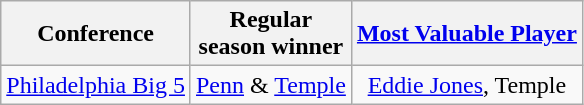<table class="wikitable" style="text-align:center;">
<tr>
<th>Conference</th>
<th>Regular <br> season winner</th>
<th><a href='#'>Most Valuable Player</a></th>
</tr>
<tr>
<td><a href='#'>Philadelphia Big 5</a></td>
<td><a href='#'>Penn</a> & <a href='#'>Temple</a></td>
<td><a href='#'>Eddie Jones</a>, Temple</td>
</tr>
</table>
